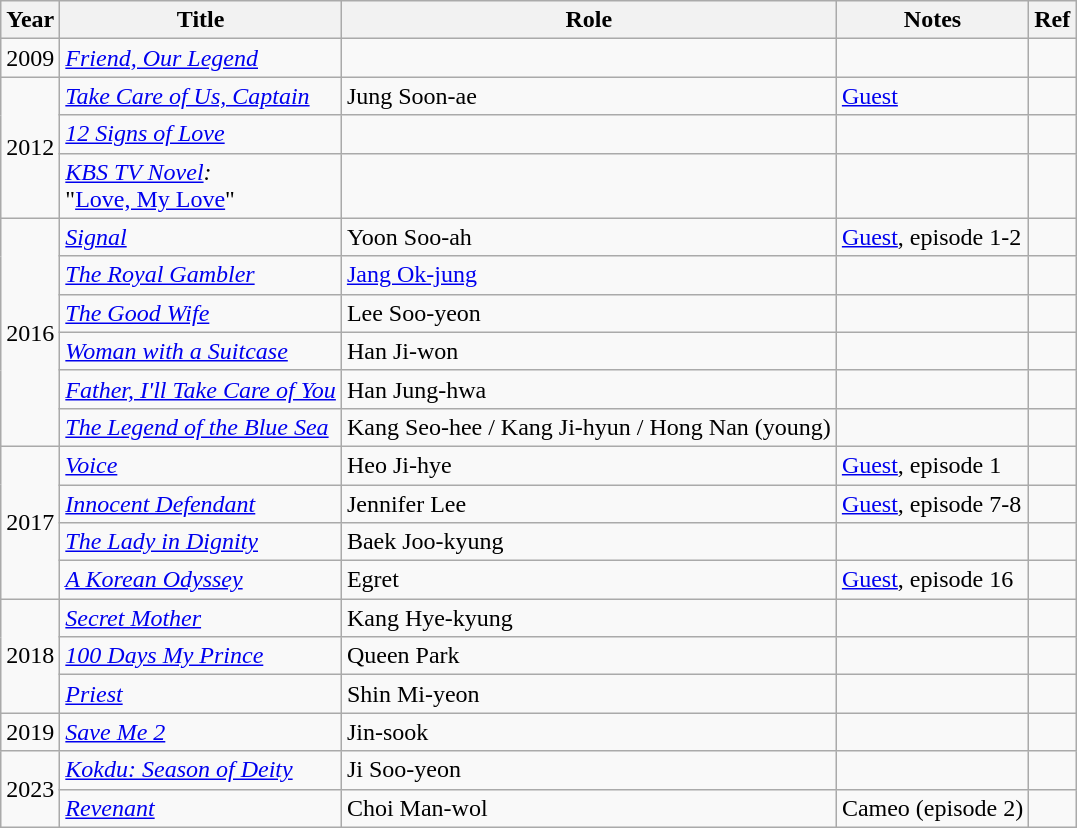<table class="wikitable">
<tr>
<th>Year</th>
<th>Title</th>
<th>Role</th>
<th>Notes</th>
<th>Ref</th>
</tr>
<tr>
<td>2009</td>
<td><em><a href='#'>Friend, Our Legend</a></em></td>
<td></td>
<td></td>
<td></td>
</tr>
<tr>
<td rowspan="3">2012</td>
<td><em><a href='#'>Take Care of Us, Captain</a></em></td>
<td>Jung Soon-ae</td>
<td><a href='#'>Guest</a></td>
<td></td>
</tr>
<tr>
<td><em><a href='#'>12 Signs of Love</a></em></td>
<td></td>
<td></td>
<td></td>
</tr>
<tr>
<td><em><a href='#'>KBS TV Novel</a>:</em><br>"<a href='#'>Love, My Love</a>"</td>
<td></td>
<td></td>
<td></td>
</tr>
<tr>
<td rowspan="6">2016</td>
<td><em><a href='#'>Signal</a></em></td>
<td>Yoon Soo-ah</td>
<td><a href='#'>Guest</a>, episode 1-2</td>
<td></td>
</tr>
<tr>
<td><em><a href='#'>The Royal Gambler</a></em></td>
<td><a href='#'>Jang Ok-jung</a></td>
<td></td>
<td></td>
</tr>
<tr>
<td><em><a href='#'>The Good Wife</a></em></td>
<td>Lee Soo-yeon</td>
<td></td>
<td></td>
</tr>
<tr>
<td><em><a href='#'>Woman with a Suitcase</a></em></td>
<td>Han Ji-won</td>
<td></td>
<td></td>
</tr>
<tr>
<td><em><a href='#'>Father, I'll Take Care of You</a></em></td>
<td>Han Jung-hwa</td>
<td></td>
<td></td>
</tr>
<tr>
<td><em><a href='#'>The Legend of the Blue Sea</a></em></td>
<td>Kang Seo-hee / Kang Ji-hyun / Hong Nan (young)</td>
<td></td>
<td></td>
</tr>
<tr>
<td rowspan="4">2017</td>
<td><em><a href='#'>Voice</a></em></td>
<td>Heo Ji-hye</td>
<td><a href='#'>Guest</a>, episode 1</td>
<td></td>
</tr>
<tr>
<td><em><a href='#'>Innocent Defendant</a></em></td>
<td>Jennifer Lee</td>
<td><a href='#'>Guest</a>, episode 7-8</td>
<td></td>
</tr>
<tr>
<td><em><a href='#'>The Lady in Dignity</a></em></td>
<td>Baek Joo-kyung</td>
<td></td>
<td></td>
</tr>
<tr>
<td><em><a href='#'>A Korean Odyssey</a></em></td>
<td>Egret</td>
<td><a href='#'>Guest</a>, episode 16</td>
<td></td>
</tr>
<tr>
<td rowspan=3>2018</td>
<td><em><a href='#'>Secret Mother</a></em></td>
<td>Kang Hye-kyung</td>
<td></td>
<td></td>
</tr>
<tr>
<td><em><a href='#'>100 Days My Prince</a></em></td>
<td>Queen Park</td>
<td></td>
<td></td>
</tr>
<tr>
<td><em><a href='#'>Priest</a></em></td>
<td>Shin Mi-yeon</td>
<td></td>
<td></td>
</tr>
<tr>
<td>2019</td>
<td><em><a href='#'>Save Me 2</a></em></td>
<td>Jin-sook</td>
<td></td>
<td></td>
</tr>
<tr>
<td rowspan=2>2023</td>
<td><em><a href='#'>Kokdu: Season of Deity</a></em></td>
<td>Ji Soo-yeon</td>
<td></td>
<td></td>
</tr>
<tr>
<td><em><a href='#'>Revenant</a></em></td>
<td>Choi Man-wol</td>
<td>Cameo (episode 2)</td>
<td></td>
</tr>
</table>
